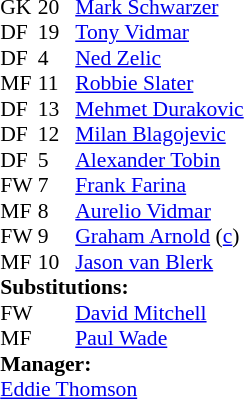<table style="font-size:90%; margin:0.2em auto;" cellspacing="0" cellpadding="0">
<tr>
<th width="25"></th>
<th width="25"></th>
</tr>
<tr>
<td>GK</td>
<td>20</td>
<td><a href='#'>Mark Schwarzer</a></td>
</tr>
<tr>
<td>DF</td>
<td>19</td>
<td><a href='#'>Tony Vidmar</a></td>
</tr>
<tr>
<td>DF</td>
<td>4</td>
<td><a href='#'>Ned Zelic</a></td>
<td></td>
</tr>
<tr>
<td>MF</td>
<td>11</td>
<td><a href='#'>Robbie Slater</a></td>
<td></td>
</tr>
<tr>
<td>DF</td>
<td>13</td>
<td><a href='#'>Mehmet Durakovic</a></td>
</tr>
<tr>
<td>DF</td>
<td>12</td>
<td><a href='#'>Milan Blagojevic</a></td>
</tr>
<tr>
<td>DF</td>
<td>5</td>
<td><a href='#'>Alexander Tobin</a></td>
</tr>
<tr>
<td>FW</td>
<td>7</td>
<td><a href='#'>Frank Farina</a></td>
</tr>
<tr>
<td>MF</td>
<td>8</td>
<td><a href='#'>Aurelio Vidmar</a></td>
</tr>
<tr>
<td>FW</td>
<td>9</td>
<td><a href='#'>Graham Arnold</a> (<a href='#'>c</a>)</td>
</tr>
<tr>
<td>MF</td>
<td>10</td>
<td><a href='#'>Jason van Blerk</a></td>
</tr>
<tr>
<td colspan=3><strong>Substitutions:</strong></td>
</tr>
<tr>
<td>FW</td>
<td></td>
<td><a href='#'>David Mitchell</a></td>
<td></td>
</tr>
<tr>
<td>MF</td>
<td></td>
<td><a href='#'>Paul Wade</a></td>
<td></td>
</tr>
<tr>
<td colspan=3><strong>Manager:</strong></td>
</tr>
<tr>
<td colspan="4"> <a href='#'>Eddie Thomson</a></td>
</tr>
</table>
